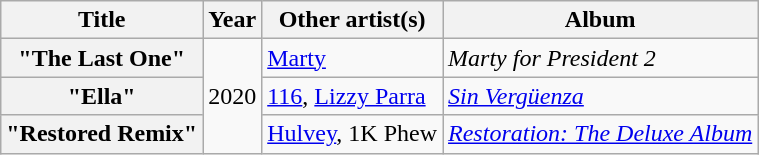<table class="wikitable plainrowheaders">
<tr>
<th scope=col>Title</th>
<th scope=col>Year</th>
<th scope=col>Other artist(s)</th>
<th scope=col>Album</th>
</tr>
<tr>
<th scope=row>"The Last One"</th>
<td rowspan=3>2020</td>
<td><a href='#'>Marty</a></td>
<td><em>Marty for President 2</em></td>
</tr>
<tr>
<th scope=row>"Ella"</th>
<td><a href='#'>116</a>, <a href='#'>Lizzy Parra</a></td>
<td><em><a href='#'>Sin Vergüenza</a></em></td>
</tr>
<tr>
<th scope=row>"Restored Remix"</th>
<td><a href='#'>Hulvey</a>, 1K Phew</td>
<td><em><a href='#'>Restoration: The Deluxe Album</a></em></td>
</tr>
</table>
